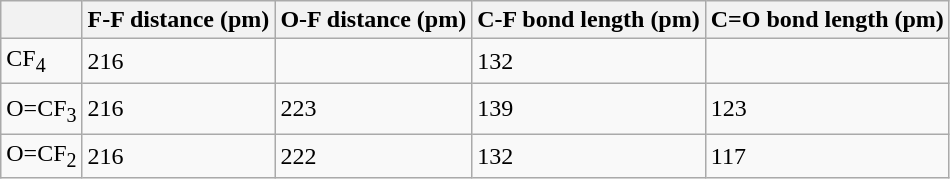<table class="wikitable">
<tr>
<th></th>
<th>F-F distance (pm)</th>
<th>O-F distance (pm)</th>
<th>C-F bond length (pm)</th>
<th>C=O bond length (pm)</th>
</tr>
<tr>
<td>CF<sub>4</sub></td>
<td>216</td>
<td></td>
<td>132</td>
<td></td>
</tr>
<tr>
<td>O=CF<sub>3</sub><sup></sup></td>
<td>216</td>
<td>223</td>
<td>139</td>
<td>123</td>
</tr>
<tr>
<td>O=CF<sub>2</sub></td>
<td>216</td>
<td>222</td>
<td>132</td>
<td>117</td>
</tr>
</table>
